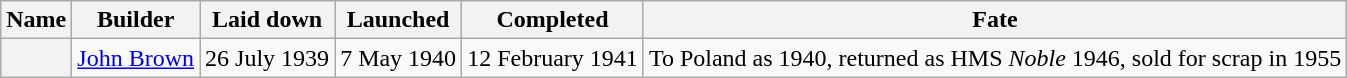<table class="wikitable plainrowheaders">
<tr>
<th scope="col">Name</th>
<th scope="col">Builder</th>
<th scope="col">Laid down</th>
<th scope="col">Launched</th>
<th scope="col">Completed</th>
<th scope="col">Fate</th>
</tr>
<tr>
<th scope="row"></th>
<td><a href='#'>John Brown</a></td>
<td>26 July 1939</td>
<td>7 May 1940</td>
<td>12 February 1941</td>
<td>To Poland as  1940, returned as HMS <em>Noble</em> 1946, sold for scrap in 1955</td>
</tr>
</table>
